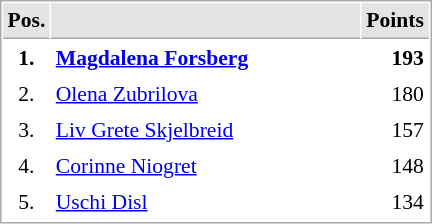<table cellspacing="1" cellpadding="3" style="border:1px solid #AAAAAA;font-size:90%">
<tr bgcolor="#E4E4E4">
<th style="border-bottom:1px solid #AAAAAA" width=10>Pos.</th>
<th style="border-bottom:1px solid #AAAAAA" width=200></th>
<th style="border-bottom:1px solid #AAAAAA" width=20>Points</th>
</tr>
<tr>
<td align="center"><strong>1.</strong></td>
<td> <strong><a href='#'>Magdalena Forsberg</a></strong></td>
<td align="right"><strong>193</strong></td>
</tr>
<tr>
<td align="center">2.</td>
<td> <a href='#'>Olena Zubrilova</a></td>
<td align="right">180</td>
</tr>
<tr>
<td align="center">3.</td>
<td> <a href='#'>Liv Grete Skjelbreid</a></td>
<td align="right">157</td>
</tr>
<tr>
<td align="center">4.</td>
<td> <a href='#'>Corinne Niogret</a></td>
<td align="right">148</td>
</tr>
<tr>
<td align="center">5.</td>
<td> <a href='#'>Uschi Disl</a></td>
<td align="right">134</td>
</tr>
<tr>
</tr>
</table>
